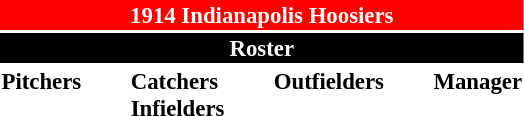<table class="toccolours" style="font-size: 95%;">
<tr>
<th colspan="10" style="background-color: red; color: white; text-align: center;">1914 Indianapolis Hoosiers</th>
</tr>
<tr>
<td colspan="10" style="background-color: black; color: white; text-align: center;"><strong>Roster</strong></td>
</tr>
<tr>
<td valign="top"><strong>Pitchers</strong><br>










</td>
<td width="25px"></td>
<td valign="top"><strong>Catchers</strong><br>


<strong>Infielders</strong>






</td>
<td width="25px"></td>
<td valign="top"><strong>Outfielders</strong><br>




</td>
<td width="25px"></td>
<td valign="top"><strong>Manager</strong><br></td>
</tr>
</table>
